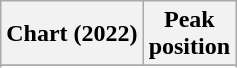<table class="wikitable sortable plainrowheaders" style="text-align:center">
<tr>
<th scope="col">Chart (2022)</th>
<th scope="col">Peak<br>position</th>
</tr>
<tr>
</tr>
<tr>
</tr>
<tr>
</tr>
<tr>
</tr>
<tr>
</tr>
<tr>
</tr>
</table>
